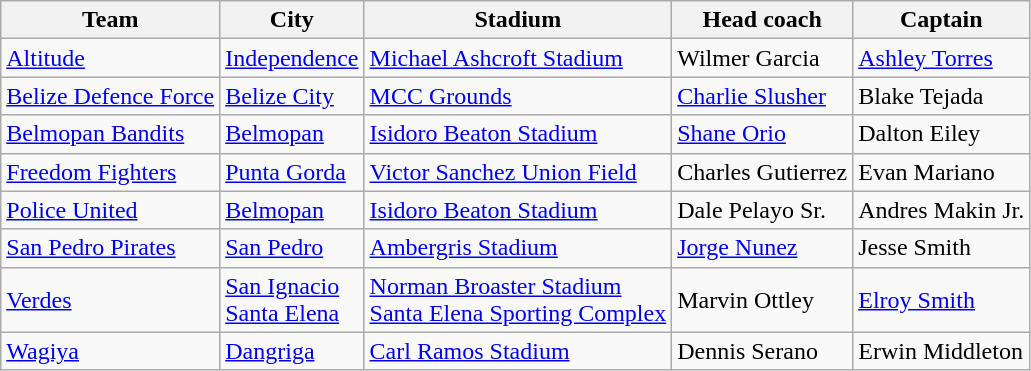<table class="wikitable">
<tr>
<th>Team</th>
<th>City</th>
<th>Stadium</th>
<th>Head coach</th>
<th>Captain</th>
</tr>
<tr>
<td><a href='#'>Altitude</a></td>
<td><a href='#'>Independence</a></td>
<td><a href='#'>Michael Ashcroft Stadium</a></td>
<td> Wilmer Garcia</td>
<td> <a href='#'>Ashley Torres</a></td>
</tr>
<tr>
<td><a href='#'>Belize Defence Force</a></td>
<td><a href='#'>Belize City</a></td>
<td><a href='#'>MCC Grounds</a></td>
<td> <a href='#'>Charlie Slusher</a></td>
<td> Blake Tejada</td>
</tr>
<tr>
<td><a href='#'>Belmopan Bandits</a></td>
<td><a href='#'>Belmopan</a></td>
<td><a href='#'>Isidoro Beaton Stadium</a></td>
<td> <a href='#'>Shane Orio</a></td>
<td> Dalton Eiley</td>
</tr>
<tr>
<td><a href='#'>Freedom Fighters</a></td>
<td><a href='#'>Punta Gorda</a></td>
<td><a href='#'>Victor Sanchez Union Field</a></td>
<td> Charles Gutierrez</td>
<td> Evan Mariano</td>
</tr>
<tr>
<td><a href='#'>Police United</a></td>
<td><a href='#'>Belmopan</a></td>
<td><a href='#'>Isidoro Beaton Stadium</a></td>
<td> Dale Pelayo Sr.</td>
<td> Andres Makin Jr.</td>
</tr>
<tr>
<td><a href='#'> San Pedro Pirates</a></td>
<td><a href='#'>San Pedro</a></td>
<td><a href='#'>Ambergris Stadium</a></td>
<td> <a href='#'>Jorge Nunez</a></td>
<td> Jesse Smith</td>
</tr>
<tr>
<td><a href='#'>Verdes</a></td>
<td><a href='#'>San Ignacio</a> <br> <a href='#'>Santa Elena</a></td>
<td><a href='#'>Norman Broaster Stadium</a> <br> <a href='#'>Santa Elena Sporting Complex</a></td>
<td> Marvin Ottley</td>
<td> <a href='#'>Elroy Smith</a></td>
</tr>
<tr>
<td><a href='#'>Wagiya</a></td>
<td><a href='#'>Dangriga</a></td>
<td><a href='#'>Carl Ramos Stadium</a></td>
<td> Dennis Serano</td>
<td> Erwin Middleton</td>
</tr>
</table>
